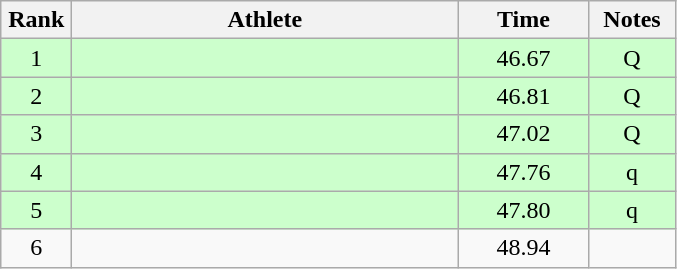<table class="wikitable" style="text-align:center">
<tr>
<th width=40>Rank</th>
<th width=250>Athlete</th>
<th width=80>Time</th>
<th width=50>Notes</th>
</tr>
<tr bgcolor=ccffcc>
<td>1</td>
<td align=left></td>
<td>46.67</td>
<td>Q</td>
</tr>
<tr bgcolor=ccffcc>
<td>2</td>
<td align=left></td>
<td>46.81</td>
<td>Q</td>
</tr>
<tr bgcolor=ccffcc>
<td>3</td>
<td align=left></td>
<td>47.02</td>
<td>Q</td>
</tr>
<tr bgcolor=ccffcc>
<td>4</td>
<td align=left></td>
<td>47.76</td>
<td>q</td>
</tr>
<tr bgcolor=ccffcc>
<td>5</td>
<td align=left></td>
<td>47.80</td>
<td>q</td>
</tr>
<tr>
<td>6</td>
<td align=left></td>
<td>48.94</td>
<td></td>
</tr>
</table>
